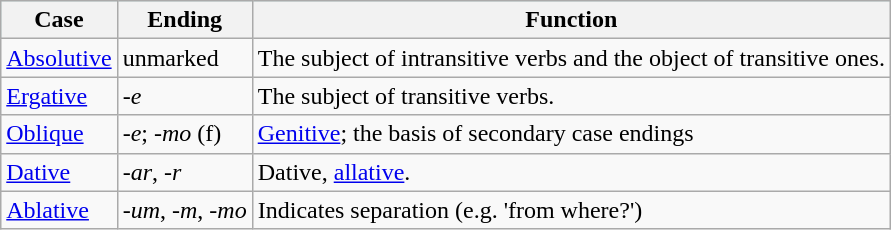<table class="wikitable">
<tr style="background:#c0f0f0;">
<th>Case</th>
<th>Ending</th>
<th>Function</th>
</tr>
<tr>
<td><a href='#'>Absolutive</a></td>
<td>unmarked</td>
<td>The subject of intransitive verbs and the object of transitive ones.</td>
</tr>
<tr>
<td><a href='#'>Ergative</a></td>
<td><em>-e</em></td>
<td>The subject of transitive verbs.</td>
</tr>
<tr>
<td><a href='#'>Oblique</a></td>
<td><em>-e</em>; <em>-mo</em> (f)</td>
<td><a href='#'>Genitive</a>; the basis of secondary case endings</td>
</tr>
<tr>
<td><a href='#'>Dative</a></td>
<td><em>-ar</em>, <em>-r</em></td>
<td>Dative, <a href='#'>allative</a>.</td>
</tr>
<tr>
<td><a href='#'>Ablative</a></td>
<td><em>-um</em>, <em>-m</em>, <em>-mo</em></td>
<td>Indicates separation (e.g. 'from where?')</td>
</tr>
</table>
